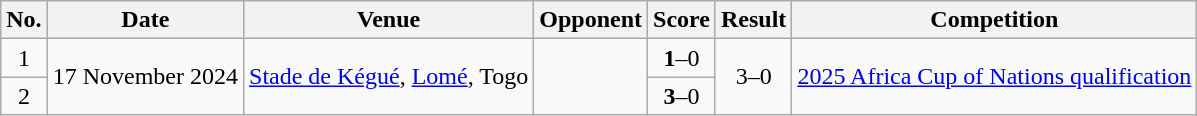<table class="wikitable sortable">
<tr>
<th scope="col">No.</th>
<th scope="col">Date</th>
<th scope="col">Venue</th>
<th scope="col">Opponent</th>
<th scope="col">Score</th>
<th scope="col">Result</th>
<th scope="col">Competition</th>
</tr>
<tr>
<td align="center">1</td>
<td rowspan="2">17 November 2024</td>
<td rowspan="2"><a href='#'>Stade de Kégué</a>, <a href='#'>Lomé</a>, Togo</td>
<td rowspan="2"></td>
<td align="center"><strong>1</strong>–0</td>
<td rowspan="2" align="center">3–0</td>
<td rowspan="2"><a href='#'>2025 Africa Cup of Nations qualification</a></td>
</tr>
<tr>
<td align="center">2</td>
<td align="center"><strong>3</strong>–0</td>
</tr>
</table>
